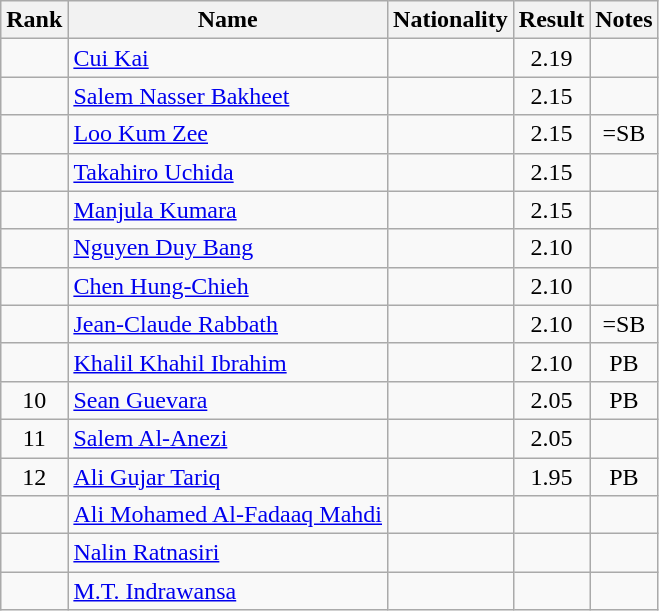<table class="wikitable sortable" style="text-align:center">
<tr>
<th>Rank</th>
<th>Name</th>
<th>Nationality</th>
<th>Result</th>
<th>Notes</th>
</tr>
<tr>
<td></td>
<td align=left><a href='#'>Cui Kai</a></td>
<td align=left></td>
<td>2.19</td>
<td></td>
</tr>
<tr>
<td></td>
<td align=left><a href='#'>Salem Nasser Bakheet</a></td>
<td align=left></td>
<td>2.15</td>
<td></td>
</tr>
<tr>
<td></td>
<td align=left><a href='#'>Loo Kum Zee</a></td>
<td align=left></td>
<td>2.15</td>
<td>=SB</td>
</tr>
<tr>
<td></td>
<td align=left><a href='#'>Takahiro Uchida</a></td>
<td align=left></td>
<td>2.15</td>
<td></td>
</tr>
<tr>
<td></td>
<td align=left><a href='#'>Manjula Kumara</a></td>
<td align=left></td>
<td>2.15</td>
<td></td>
</tr>
<tr>
<td></td>
<td align=left><a href='#'>Nguyen Duy Bang</a></td>
<td align=left></td>
<td>2.10</td>
<td></td>
</tr>
<tr>
<td></td>
<td align=left><a href='#'>Chen Hung-Chieh</a></td>
<td align=left></td>
<td>2.10</td>
<td></td>
</tr>
<tr>
<td></td>
<td align=left><a href='#'>Jean-Claude Rabbath</a></td>
<td align=left></td>
<td>2.10</td>
<td>=SB</td>
</tr>
<tr>
<td></td>
<td align=left><a href='#'>Khalil Khahil Ibrahim</a></td>
<td align=left></td>
<td>2.10</td>
<td>PB</td>
</tr>
<tr>
<td>10</td>
<td align=left><a href='#'>Sean Guevara</a></td>
<td align=left></td>
<td>2.05</td>
<td>PB</td>
</tr>
<tr>
<td>11</td>
<td align=left><a href='#'>Salem Al-Anezi</a></td>
<td align=left></td>
<td>2.05</td>
<td></td>
</tr>
<tr>
<td>12</td>
<td align=left><a href='#'>Ali Gujar Tariq</a></td>
<td align=left></td>
<td>1.95</td>
<td>PB</td>
</tr>
<tr>
<td></td>
<td align=left><a href='#'>Ali Mohamed Al-Fadaaq Mahdi</a></td>
<td align=left></td>
<td></td>
<td></td>
</tr>
<tr>
<td></td>
<td align=left><a href='#'>Nalin Ratnasiri</a></td>
<td align=left></td>
<td></td>
<td></td>
</tr>
<tr>
<td></td>
<td align=left><a href='#'>M.T. Indrawansa</a></td>
<td align=left></td>
<td></td>
<td></td>
</tr>
</table>
